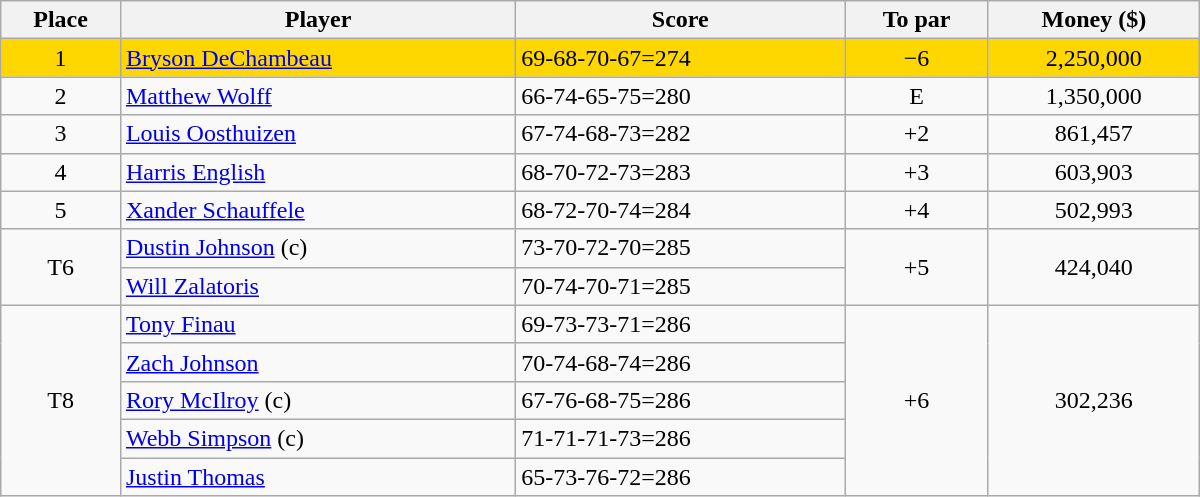<table class="wikitable" style="width:50em;margin-bottom:0;">
<tr>
<th>Place</th>
<th>Player</th>
<th>Score</th>
<th>To par</th>
<th>Money ($)</th>
</tr>
<tr style="background:gold">
<td align=center>1</td>
<td> <a href='#'>Bryson DeChambeau</a></td>
<td>69-68-70-67=274</td>
<td align=center>−6</td>
<td align=center>2,250,000</td>
</tr>
<tr>
<td align=center>2</td>
<td> <a href='#'>Matthew Wolff</a></td>
<td>66-74-65-75=280</td>
<td align=center>E</td>
<td align=center>1,350,000</td>
</tr>
<tr>
<td align=center>3</td>
<td> <a href='#'>Louis Oosthuizen</a></td>
<td>67-74-68-73=282</td>
<td align=center>+2</td>
<td align=center>861,457</td>
</tr>
<tr>
<td align=center>4</td>
<td> <a href='#'>Harris English</a></td>
<td>68-70-72-73=283</td>
<td align=center>+3</td>
<td align=center>603,903</td>
</tr>
<tr>
<td align=center>5</td>
<td> <a href='#'>Xander Schauffele</a></td>
<td>68-72-70-74=284</td>
<td align=center>+4</td>
<td align=center>502,993</td>
</tr>
<tr>
<td rowspan=2 align=center>T6</td>
<td> <a href='#'>Dustin Johnson</a> (c)</td>
<td>73-70-72-70=285</td>
<td rowspan=2 align=center>+5</td>
<td rowspan=2 align=center>424,040</td>
</tr>
<tr>
<td> <a href='#'>Will Zalatoris</a></td>
<td>70-74-70-71=285</td>
</tr>
<tr>
<td rowspan=5 align=center>T8</td>
<td> <a href='#'>Tony Finau</a></td>
<td>69-73-73-71=286</td>
<td rowspan=5 align=center>+6</td>
<td rowspan=5 align=center>302,236</td>
</tr>
<tr>
<td> <a href='#'>Zach Johnson</a></td>
<td>70-74-68-74=286</td>
</tr>
<tr>
<td> <a href='#'>Rory McIlroy</a> (c)</td>
<td>67-76-68-75=286</td>
</tr>
<tr>
<td> <a href='#'>Webb Simpson</a> (c)</td>
<td>71-71-71-73=286</td>
</tr>
<tr>
<td> <a href='#'>Justin Thomas</a></td>
<td>65-73-76-72=286</td>
</tr>
</table>
